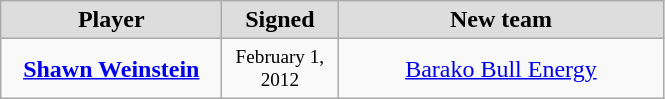<table class="wikitable" style="text-align: center">
<tr align="center" bgcolor="#dddddd">
<td style="width:140px"><strong>Player</strong></td>
<td style="width:70px"><strong>Signed</strong></td>
<td style="width:210px"><strong>New team</strong></td>
</tr>
<tr style="height:40px">
<td><strong><a href='#'>Shawn Weinstein</a></strong></td>
<td style="font-size: 80%">February 1, 2012</td>
<td><a href='#'>Barako Bull Energy</a></td>
</tr>
</table>
